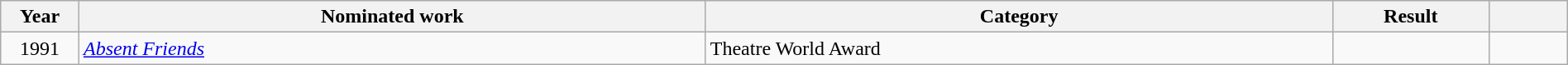<table class="wikitable" style="width:100%;">
<tr>
<th width=5%>Year</th>
<th style="width:40%;">Nominated work</th>
<th style="width:40%;">Category</th>
<th style="width:10%;">Result</th>
<th width=5%></th>
</tr>
<tr>
<td style="text-align:center;">1991</td>
<td style="text-align:left;"><em><a href='#'>Absent Friends</a></em></td>
<td>Theatre World Award</td>
<td></td>
<td style="text-align:center;"></td>
</tr>
</table>
